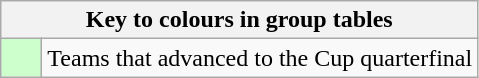<table class="wikitable" style="text-align: center;">
<tr>
<th colspan=2>Key to colours in group tables</th>
</tr>
<tr>
<td style="background:#cfc; width:20px;"></td>
<td align=left>Teams that advanced to the Cup quarterfinal</td>
</tr>
</table>
